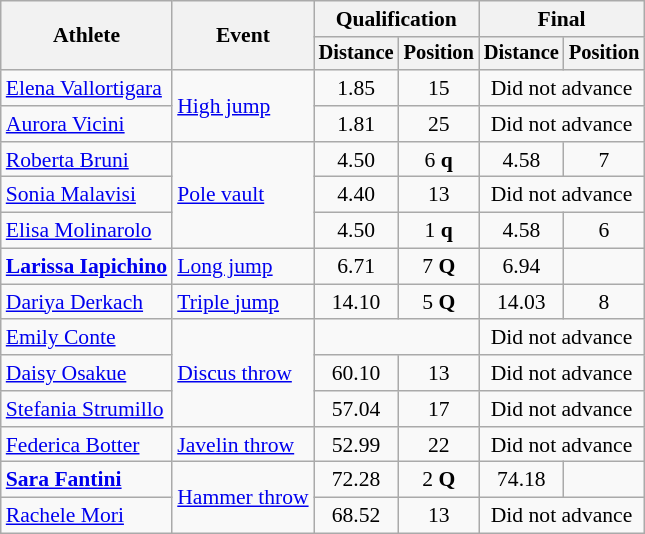<table class=wikitable style=font-size:90%>
<tr>
<th rowspan=2>Athlete</th>
<th rowspan=2>Event</th>
<th colspan=2>Qualification</th>
<th colspan=2>Final</th>
</tr>
<tr style=font-size:95%>
<th>Distance</th>
<th>Position</th>
<th>Distance</th>
<th>Position</th>
</tr>
<tr align=center>
<td align=left><a href='#'>Elena Vallortigara</a></td>
<td align=left rowspan=2><a href='#'>High jump</a></td>
<td>1.85</td>
<td>15</td>
<td colspan=2>Did not advance</td>
</tr>
<tr align=center>
<td align=left><a href='#'>Aurora Vicini</a></td>
<td>1.81</td>
<td>25</td>
<td colspan=2>Did not advance</td>
</tr>
<tr align=center>
<td align=left><a href='#'>Roberta Bruni</a></td>
<td align=left rowspan=3><a href='#'>Pole vault</a></td>
<td>4.50</td>
<td>6 <strong>q</strong></td>
<td>4.58</td>
<td>7</td>
</tr>
<tr align=center>
<td align=left><a href='#'>Sonia Malavisi</a></td>
<td>4.40</td>
<td>13</td>
<td colspan=2>Did not advance</td>
</tr>
<tr align=center>
<td align=left><a href='#'>Elisa Molinarolo</a></td>
<td>4.50</td>
<td>1 <strong>q</strong></td>
<td>4.58</td>
<td>6</td>
</tr>
<tr align=center>
<td align=left><strong><a href='#'>Larissa Iapichino</a></strong></td>
<td align=left><a href='#'>Long jump</a></td>
<td>6.71</td>
<td>7 <strong>Q</strong></td>
<td>6.94 </td>
<td></td>
</tr>
<tr align=center>
<td align=left><a href='#'>Dariya Derkach</a></td>
<td align=left><a href='#'>Triple jump</a></td>
<td>14.10 </td>
<td>5 <strong>Q</strong></td>
<td>14.03</td>
<td>8</td>
</tr>
<tr align=center>
<td align=left><a href='#'>Emily Conte</a></td>
<td align=left rowspan=3><a href='#'>Discus throw</a></td>
<td colspan=2></td>
<td colspan=2>Did not advance</td>
</tr>
<tr align=center>
<td align=left><a href='#'>Daisy Osakue</a></td>
<td>60.10</td>
<td>13</td>
<td colspan=2>Did not advance</td>
</tr>
<tr align=center>
<td align=left><a href='#'>Stefania Strumillo</a></td>
<td>57.04</td>
<td>17</td>
<td colspan=2>Did not advance</td>
</tr>
<tr align=center>
<td align=left><a href='#'>Federica Botter</a></td>
<td align=left><a href='#'>Javelin throw</a></td>
<td>52.99</td>
<td>22</td>
<td colspan=2>Did not advance</td>
</tr>
<tr align=center>
<td align=left><strong><a href='#'>Sara Fantini</a></strong></td>
<td align=left rowspan=2><a href='#'>Hammer throw</a></td>
<td>72.28</td>
<td>2 <strong>Q</strong></td>
<td>74.18 </td>
<td></td>
</tr>
<tr align=center>
<td align=left><a href='#'>Rachele Mori</a></td>
<td>68.52 </td>
<td>13</td>
<td colspan=2>Did not advance</td>
</tr>
</table>
